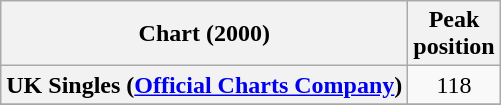<table class="wikitable sortable plainrowheaders" style="text-align:center">
<tr>
<th scope="col">Chart (2000)</th>
<th scope="col">Peak<br> position</th>
</tr>
<tr>
<th scope="row">UK Singles (<a href='#'>Official Charts Company</a>)</th>
<td>118</td>
</tr>
<tr>
</tr>
</table>
